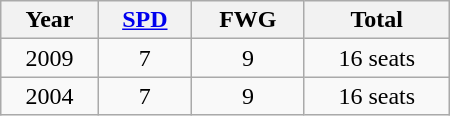<table class="wikitable" width="300">
<tr>
<th>Year</th>
<th><a href='#'>SPD</a></th>
<th>FWG</th>
<th>Total</th>
</tr>
<tr align="center">
<td>2009</td>
<td>7</td>
<td>9</td>
<td>16 seats</td>
</tr>
<tr align="center">
<td>2004</td>
<td>7</td>
<td>9</td>
<td>16 seats</td>
</tr>
</table>
